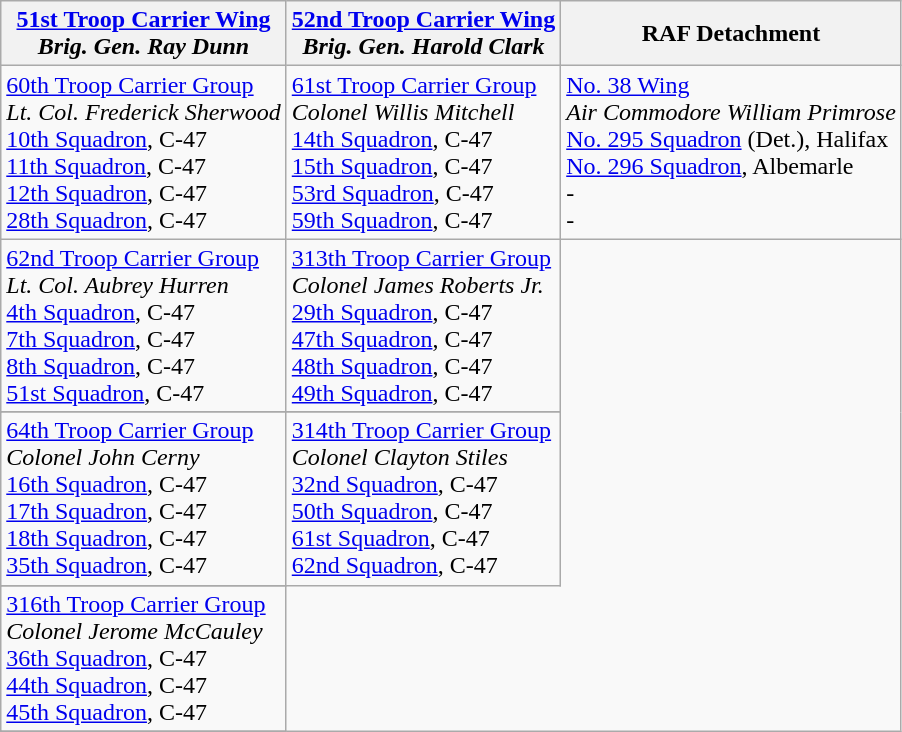<table class="wikitable">
<tr>
<th><a href='#'>51st Troop Carrier Wing</a><br><em>Brig. Gen. Ray Dunn</em></th>
<th><a href='#'>52nd Troop Carrier Wing</a><br><em>Brig. Gen. Harold Clark</em></th>
<th>RAF Detachment</th>
</tr>
<tr>
<td><a href='#'>60th Troop Carrier Group</a><br><em>Lt. Col. Frederick Sherwood</em><br><a href='#'>10th Squadron</a>, C-47<br><a href='#'>11th Squadron</a>, C-47<br><a href='#'>12th Squadron</a>, C-47<br><a href='#'>28th Squadron</a>, C-47</td>
<td><a href='#'>61st Troop Carrier Group</a><br><em>Colonel Willis Mitchell</em><br><a href='#'>14th Squadron</a>, C-47<br><a href='#'>15th Squadron</a>, C-47<br><a href='#'>53rd Squadron</a>, C-47<br><a href='#'>59th Squadron</a>, C-47</td>
<td><a href='#'>No. 38 Wing</a><br><em>Air Commodore William Primrose</em><br><a href='#'>No. 295 Squadron</a> (Det.), Halifax<br><a href='#'>No. 296 Squadron</a>, Albemarle<br>-<br>-</td>
</tr>
<tr>
<td><a href='#'>62nd Troop Carrier Group</a><br><em>Lt. Col. Aubrey Hurren</em><br><a href='#'>4th Squadron</a>, C-47<br><a href='#'>7th Squadron</a>, C-47<br><a href='#'>8th Squadron</a>, C-47<br><a href='#'>51st Squadron</a>, C-47</td>
<td><a href='#'>313th Troop Carrier Group</a><br><em>Colonel James Roberts Jr.</em><br><a href='#'>29th Squadron</a>, C-47<br><a href='#'>47th Squadron</a>, C-47<br><a href='#'>48th Squadron</a>, C-47<br><a href='#'>49th Squadron</a>, C-47</td>
</tr>
<tr>
</tr>
<tr>
<td><a href='#'>64th Troop Carrier Group</a><br><em>Colonel John Cerny</em><br><a href='#'>16th Squadron</a>, C-47<br><a href='#'>17th Squadron</a>, C-47<br><a href='#'>18th Squadron</a>, C-47<br><a href='#'>35th Squadron</a>, C-47</td>
<td><a href='#'>314th Troop Carrier Group</a><br><em>Colonel Clayton Stiles</em><br><a href='#'>32nd Squadron</a>, C-47<br><a href='#'>50th Squadron</a>, C-47<br><a href='#'>61st Squadron</a>, C-47<br><a href='#'>62nd Squadron</a>, C-47</td>
</tr>
<tr>
</tr>
<tr>
</tr>
<tr>
<td><a href='#'>316th Troop Carrier Group</a><br><em>Colonel Jerome McCauley</em><br><a href='#'>36th Squadron</a>, C-47<br><a href='#'>44th Squadron</a>, C-47<br><a href='#'>45th Squadron</a>, C-47</td>
</tr>
<tr>
</tr>
<tr>
</tr>
</table>
